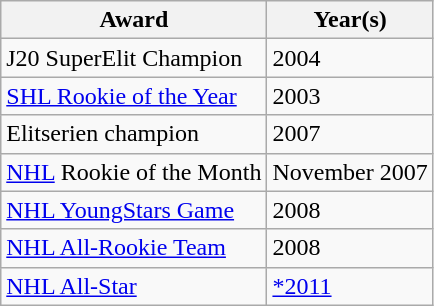<table class="wikitable">
<tr>
<th>Award</th>
<th>Year(s)</th>
</tr>
<tr>
<td>J20 SuperElit Champion</td>
<td>2004</td>
</tr>
<tr>
<td><a href='#'>SHL Rookie of the Year</a></td>
<td>2003</td>
</tr>
<tr>
<td>Elitserien champion</td>
<td>2007</td>
</tr>
<tr>
<td><a href='#'>NHL</a> Rookie of the Month</td>
<td>November 2007</td>
</tr>
<tr>
<td><a href='#'>NHL YoungStars Game</a></td>
<td>2008</td>
</tr>
<tr>
<td><a href='#'>NHL All-Rookie Team</a></td>
<td>2008</td>
</tr>
<tr>
<td><a href='#'>NHL All-Star</a></td>
<td><a href='#'>*2011</a></td>
</tr>
</table>
